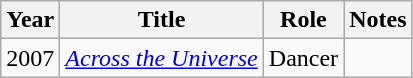<table class="wikitable">
<tr>
<th>Year</th>
<th>Title</th>
<th>Role</th>
<th>Notes</th>
</tr>
<tr>
<td>2007</td>
<td><em><a href='#'>Across the Universe</a></em></td>
<td>Dancer</td>
<td></td>
</tr>
</table>
